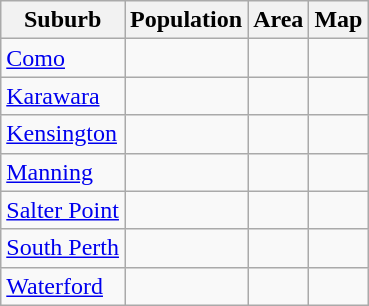<table class="wikitable sortable">
<tr>
<th>Suburb</th>
<th data-sort-type=number>Population</th>
<th data-sort-type=number>Area</th>
<th>Map</th>
</tr>
<tr>
<td><a href='#'>Como</a></td>
<td></td>
<td></td>
<td></td>
</tr>
<tr>
<td><a href='#'>Karawara</a></td>
<td></td>
<td></td>
<td></td>
</tr>
<tr>
<td><a href='#'>Kensington</a></td>
<td></td>
<td></td>
<td></td>
</tr>
<tr>
<td><a href='#'>Manning</a></td>
<td></td>
<td></td>
<td></td>
</tr>
<tr>
<td><a href='#'>Salter Point</a></td>
<td></td>
<td></td>
<td></td>
</tr>
<tr>
<td><a href='#'>South Perth</a></td>
<td></td>
<td></td>
<td></td>
</tr>
<tr>
<td><a href='#'>Waterford</a></td>
<td></td>
<td></td>
<td></td>
</tr>
</table>
